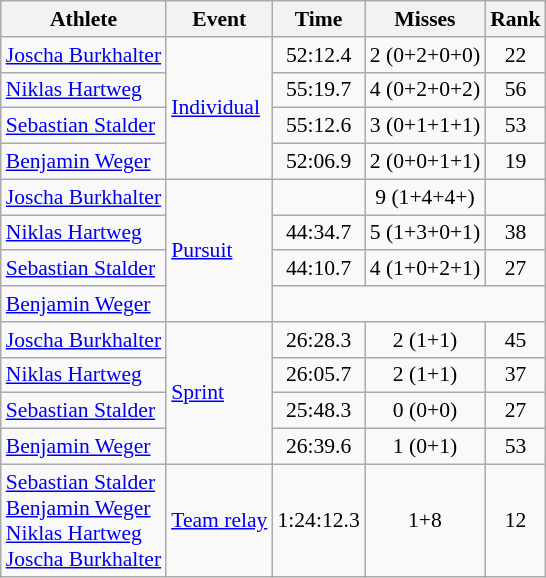<table class=wikitable style=font-size:90%;text-align:center>
<tr>
<th>Athlete</th>
<th>Event</th>
<th>Time</th>
<th>Misses</th>
<th>Rank</th>
</tr>
<tr>
<td align=left><a href='#'>Joscha Burkhalter</a></td>
<td align=left rowspan=4><a href='#'>Individual</a></td>
<td>52:12.4</td>
<td>2 (0+2+0+0)</td>
<td>22</td>
</tr>
<tr>
<td align=left><a href='#'>Niklas Hartweg</a></td>
<td>55:19.7</td>
<td>4 (0+2+0+2)</td>
<td>56</td>
</tr>
<tr>
<td align=left><a href='#'>Sebastian Stalder</a></td>
<td>55:12.6</td>
<td>3 (0+1+1+1)</td>
<td>53</td>
</tr>
<tr>
<td align=left><a href='#'>Benjamin Weger</a></td>
<td>52:06.9</td>
<td>2 (0+0+1+1)</td>
<td>19</td>
</tr>
<tr>
<td align=left><a href='#'>Joscha Burkhalter</a></td>
<td align=left rowspan=4><a href='#'>Pursuit</a></td>
<td></td>
<td>9 (1+4+4+)</td>
<td></td>
</tr>
<tr>
<td align=left><a href='#'>Niklas Hartweg</a></td>
<td>44:34.7</td>
<td>5 (1+3+0+1)</td>
<td>38</td>
</tr>
<tr>
<td align=left><a href='#'>Sebastian Stalder</a></td>
<td>44:10.7</td>
<td>4 (1+0+2+1)</td>
<td>27</td>
</tr>
<tr>
<td align=left><a href='#'>Benjamin Weger</a></td>
<td colspan=4></td>
</tr>
<tr>
<td align=left><a href='#'>Joscha Burkhalter</a></td>
<td align=left rowspan=4><a href='#'>Sprint</a></td>
<td>26:28.3</td>
<td>2 (1+1)</td>
<td>45</td>
</tr>
<tr>
<td align=left><a href='#'>Niklas Hartweg</a></td>
<td>26:05.7</td>
<td>2 (1+1)</td>
<td>37</td>
</tr>
<tr>
<td align=left><a href='#'>Sebastian Stalder</a></td>
<td>25:48.3</td>
<td>0 (0+0)</td>
<td>27</td>
</tr>
<tr>
<td align=left><a href='#'>Benjamin Weger</a></td>
<td>26:39.6</td>
<td>1 (0+1)</td>
<td>53</td>
</tr>
<tr>
<td align=left><a href='#'>Sebastian Stalder</a><br><a href='#'>Benjamin Weger</a><br><a href='#'>Niklas Hartweg</a><br><a href='#'>Joscha Burkhalter</a></td>
<td align=left><a href='#'>Team relay</a></td>
<td>1:24:12.3</td>
<td>1+8</td>
<td>12</td>
</tr>
</table>
